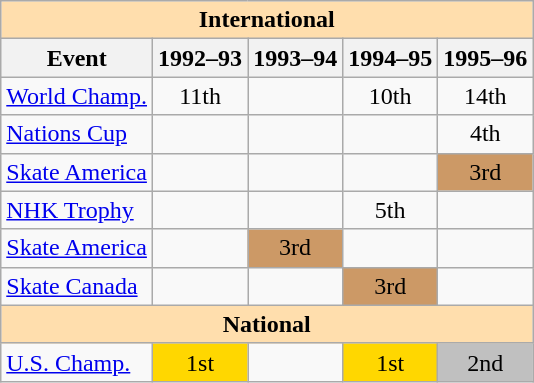<table class="wikitable" style="text-align:center">
<tr>
<th style="background-color: #ffdead; " colspan=5 align=center>International</th>
</tr>
<tr>
<th>Event</th>
<th>1992–93</th>
<th>1993–94</th>
<th>1994–95</th>
<th>1995–96</th>
</tr>
<tr>
<td align=left><a href='#'>World Champ.</a></td>
<td>11th</td>
<td></td>
<td>10th</td>
<td>14th</td>
</tr>
<tr>
<td align=left> <a href='#'>Nations Cup</a></td>
<td></td>
<td></td>
<td></td>
<td>4th</td>
</tr>
<tr>
<td align=left> <a href='#'>Skate America</a></td>
<td></td>
<td></td>
<td></td>
<td bgcolor=cc9966>3rd</td>
</tr>
<tr>
<td align=left><a href='#'>NHK Trophy</a></td>
<td></td>
<td></td>
<td>5th</td>
<td></td>
</tr>
<tr>
<td align=left><a href='#'>Skate America</a></td>
<td></td>
<td bgcolor=cc9966>3rd</td>
<td></td>
<td></td>
</tr>
<tr>
<td align=left><a href='#'>Skate Canada</a></td>
<td></td>
<td></td>
<td bgcolor=cc9966>3rd</td>
<td></td>
</tr>
<tr>
<th style="background-color: #ffdead; " colspan=5 align=center>National</th>
</tr>
<tr>
<td align=left><a href='#'>U.S. Champ.</a></td>
<td bgcolor=gold>1st</td>
<td></td>
<td bgcolor=gold>1st</td>
<td bgcolor=silver>2nd</td>
</tr>
</table>
